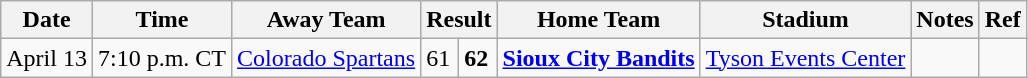<table class="wikitable">
<tr>
<th>Date</th>
<th>Time</th>
<th>Away Team</th>
<th colspan="2">Result</th>
<th>Home Team</th>
<th>Stadium</th>
<th>Notes</th>
<th>Ref</th>
</tr>
<tr>
<td>April 13</td>
<td>7:10 p.m. CT</td>
<td><a href='#'>Colorado Spartans</a></td>
<td>61</td>
<td><strong>62</strong></td>
<td><strong><a href='#'>Sioux City Bandits</a></strong></td>
<td><a href='#'>Tyson Events Center</a></td>
<td></td>
<td></td>
</tr>
</table>
